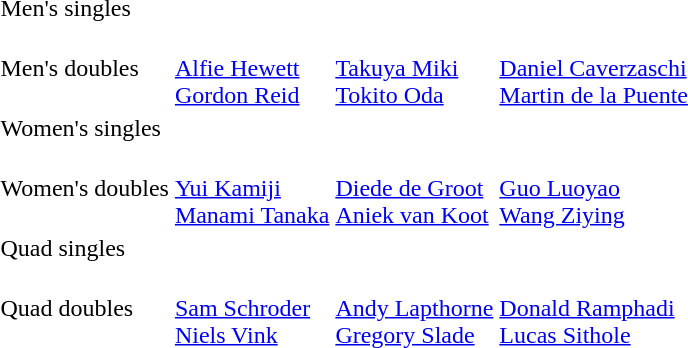<table>
<tr>
<td>Men's singles<br></td>
<td></td>
<td></td>
<td></td>
</tr>
<tr>
<td>Men's doubles<br></td>
<td><br><a href='#'>Alfie Hewett</a><br><a href='#'>Gordon Reid</a></td>
<td><br><a href='#'>Takuya Miki</a><br><a href='#'>Tokito Oda</a></td>
<td><br><a href='#'>Daniel Caverzaschi</a><br><a href='#'>Martin de la Puente</a></td>
</tr>
<tr>
<td>Women's singles<br></td>
<td></td>
<td></td>
<td></td>
</tr>
<tr>
<td>Women's doubles<br></td>
<td><br><a href='#'>Yui Kamiji</a><br><a href='#'>Manami Tanaka</a></td>
<td><br><a href='#'>Diede de Groot</a><br><a href='#'>Aniek van Koot</a></td>
<td><br><a href='#'>Guo Luoyao</a><br><a href='#'>Wang Ziying</a></td>
</tr>
<tr>
<td>Quad singles<br></td>
<td></td>
<td></td>
<td></td>
</tr>
<tr>
<td>Quad doubles<br></td>
<td><br><a href='#'>Sam Schroder</a><br><a href='#'>Niels Vink</a></td>
<td><br><a href='#'>Andy Lapthorne</a><br><a href='#'>Gregory Slade</a></td>
<td><br><a href='#'>Donald Ramphadi</a><br><a href='#'>Lucas Sithole</a></td>
</tr>
</table>
